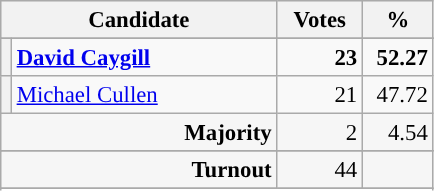<table class="wikitable" style="font-size: 95%;">
<tr style="background-color:#E9E9E9">
<th colspan="2" style="width: 170px">Candidate</th>
<th style="width: 50px">Votes</th>
<th style="width: 40px">%</th>
</tr>
<tr>
</tr>
<tr>
<th style="background-color: "></th>
<td style="width: 170px"><strong><a href='#'>David Caygill</a></strong></td>
<td align="right"><strong>23</strong></td>
<td align="right"><strong>52.27</strong></td>
</tr>
<tr>
<th style="background-color: "></th>
<td style="width: 170px"><a href='#'>Michael Cullen</a></td>
<td align="right">21</td>
<td align="right">47.72</td>
</tr>
<tr style="background-color:#F6F6F6">
<td colspan="2" align="right"><strong>Majority</strong></td>
<td align="right">2</td>
<td align="right">4.54</td>
</tr>
<tr>
</tr>
<tr style="background-color:#F6F6F6">
<td colspan="2" align="right"><strong>Turnout</strong></td>
<td align="right">44</td>
<td></td>
</tr>
<tr>
</tr>
<tr style="background-color:#F6F6F6">
</tr>
</table>
